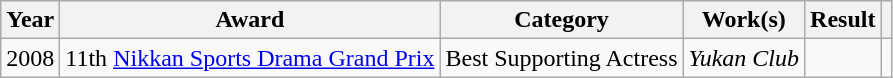<table class="wikitable">
<tr>
<th>Year</th>
<th>Award</th>
<th>Category</th>
<th>Work(s)</th>
<th>Result</th>
<th></th>
</tr>
<tr>
<td>2008</td>
<td>11th <a href='#'>Nikkan Sports Drama Grand Prix</a></td>
<td>Best Supporting Actress</td>
<td><em>Yukan Club</em></td>
<td></td>
<td></td>
</tr>
</table>
